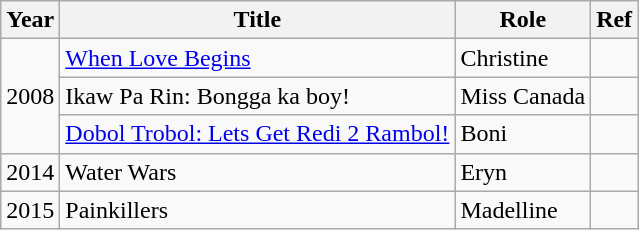<table class="wikitable">
<tr>
<th>Year</th>
<th>Title</th>
<th>Role</th>
<th>Ref</th>
</tr>
<tr>
<td rowspan="3">2008</td>
<td><a href='#'>When Love Begins</a></td>
<td>Christine</td>
<td></td>
</tr>
<tr>
<td>Ikaw Pa Rin: Bongga ka boy!</td>
<td>Miss Canada</td>
<td></td>
</tr>
<tr>
<td><a href='#'>Dobol Trobol: Lets Get Redi 2 Rambol!</a></td>
<td>Boni</td>
<td></td>
</tr>
<tr>
<td>2014</td>
<td>Water Wars</td>
<td>Eryn</td>
<td></td>
</tr>
<tr>
<td>2015</td>
<td>Painkillers</td>
<td>Madelline</td>
<td></td>
</tr>
</table>
